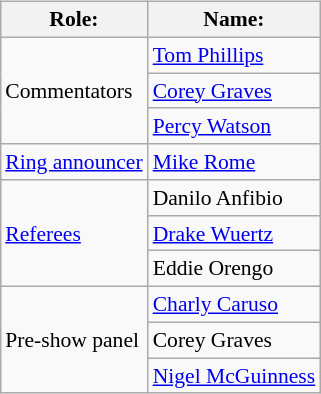<table class=wikitable style="font-size:90%; margin: 0.5em 0 0.5em 1em; float: right; clear: right;">
<tr>
<th>Role:</th>
<th>Name:</th>
</tr>
<tr>
<td rowspan=3>Commentators</td>
<td><a href='#'>Tom Phillips</a></td>
</tr>
<tr>
<td><a href='#'>Corey Graves</a></td>
</tr>
<tr>
<td><a href='#'>Percy Watson</a></td>
</tr>
<tr>
<td rowspan=1><a href='#'>Ring announcer</a></td>
<td><a href='#'>Mike Rome</a></td>
</tr>
<tr>
<td rowspan=3><a href='#'>Referees</a></td>
<td>Danilo Anfibio</td>
</tr>
<tr>
<td><a href='#'>Drake Wuertz</a></td>
</tr>
<tr>
<td>Eddie Orengo</td>
</tr>
<tr>
<td rowspan=3>Pre-show panel</td>
<td><a href='#'>Charly Caruso</a></td>
</tr>
<tr>
<td>Corey Graves</td>
</tr>
<tr>
<td><a href='#'>Nigel McGuinness</a></td>
</tr>
</table>
